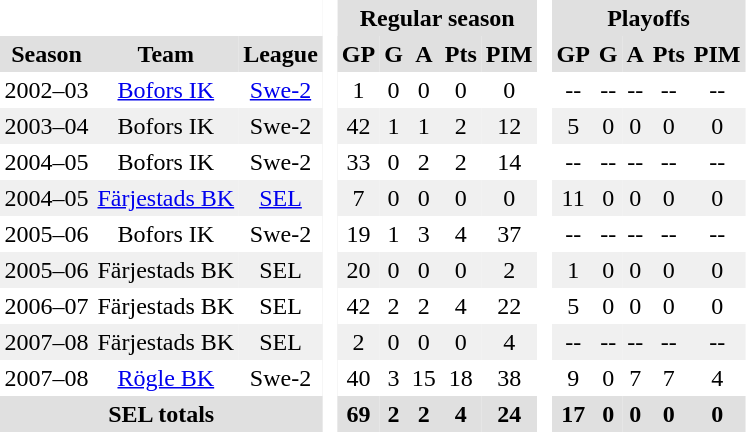<table BORDER="0" CELLPADDING="3" CELLSPACING="0" ID="Table3">
<tr bgcolor="#e0e0e0">
<th colspan="3" bgcolor="#ffffff"> </th>
<th rowspan="99" bgcolor="#ffffff"> </th>
<th colspan="5">Regular season</th>
<th rowspan="99" bgcolor="#ffffff"> </th>
<th colspan="5">Playoffs</th>
</tr>
<tr bgcolor="#e0e0e0">
<th>Season</th>
<th>Team</th>
<th>League</th>
<th>GP</th>
<th>G</th>
<th>A</th>
<th>Pts</th>
<th>PIM</th>
<th>GP</th>
<th>G</th>
<th>A</th>
<th>Pts</th>
<th>PIM</th>
</tr>
<tr ALIGN="center">
<td>2002–03</td>
<td><a href='#'>Bofors IK</a></td>
<td><a href='#'>Swe-2</a></td>
<td>1</td>
<td>0</td>
<td>0</td>
<td>0</td>
<td>0</td>
<td>--</td>
<td>--</td>
<td>--</td>
<td>--</td>
<td>--</td>
</tr>
<tr ALIGN="center" bgcolor="#f0f0f0">
<td>2003–04</td>
<td>Bofors IK</td>
<td>Swe-2</td>
<td>42</td>
<td>1</td>
<td>1</td>
<td>2</td>
<td>12</td>
<td>5</td>
<td>0</td>
<td>0</td>
<td>0</td>
<td>0</td>
</tr>
<tr ALIGN="center">
<td>2004–05</td>
<td>Bofors IK</td>
<td>Swe-2</td>
<td>33</td>
<td>0</td>
<td>2</td>
<td>2</td>
<td>14</td>
<td>--</td>
<td>--</td>
<td>--</td>
<td>--</td>
<td>--</td>
</tr>
<tr ALIGN="center" bgcolor="#f0f0f0">
<td>2004–05</td>
<td><a href='#'>Färjestads BK</a></td>
<td><a href='#'>SEL</a></td>
<td>7</td>
<td>0</td>
<td>0</td>
<td>0</td>
<td>0</td>
<td>11</td>
<td>0</td>
<td>0</td>
<td>0</td>
<td>0</td>
</tr>
<tr ALIGN="center">
<td>2005–06</td>
<td>Bofors IK</td>
<td>Swe-2</td>
<td>19</td>
<td>1</td>
<td>3</td>
<td>4</td>
<td>37</td>
<td>--</td>
<td>--</td>
<td>--</td>
<td>--</td>
<td>--</td>
</tr>
<tr ALIGN="center" bgcolor="#f0f0f0">
<td>2005–06</td>
<td>Färjestads BK</td>
<td>SEL</td>
<td>20</td>
<td>0</td>
<td>0</td>
<td>0</td>
<td>2</td>
<td>1</td>
<td>0</td>
<td>0</td>
<td>0</td>
<td>0</td>
</tr>
<tr ALIGN="center">
<td>2006–07</td>
<td>Färjestads BK</td>
<td>SEL</td>
<td>42</td>
<td>2</td>
<td>2</td>
<td>4</td>
<td>22</td>
<td>5</td>
<td>0</td>
<td>0</td>
<td>0</td>
<td>0</td>
</tr>
<tr ALIGN="center" bgcolor="#f0f0f0">
<td>2007–08</td>
<td>Färjestads BK</td>
<td>SEL</td>
<td>2</td>
<td>0</td>
<td>0</td>
<td>0</td>
<td>4</td>
<td>--</td>
<td>--</td>
<td>--</td>
<td>--</td>
<td>--</td>
</tr>
<tr ALIGN="center">
<td>2007–08</td>
<td><a href='#'>Rögle BK</a></td>
<td>Swe-2</td>
<td>40</td>
<td>3</td>
<td>15</td>
<td>18</td>
<td>38</td>
<td>9</td>
<td>0</td>
<td>7</td>
<td>7</td>
<td>4</td>
</tr>
<tr bgcolor="#e0e0e0">
<th colspan="3">SEL totals</th>
<th>69</th>
<th>2</th>
<th>2</th>
<th>4</th>
<th>24</th>
<th>17</th>
<th>0</th>
<th>0</th>
<th>0</th>
<th>0</th>
</tr>
</table>
